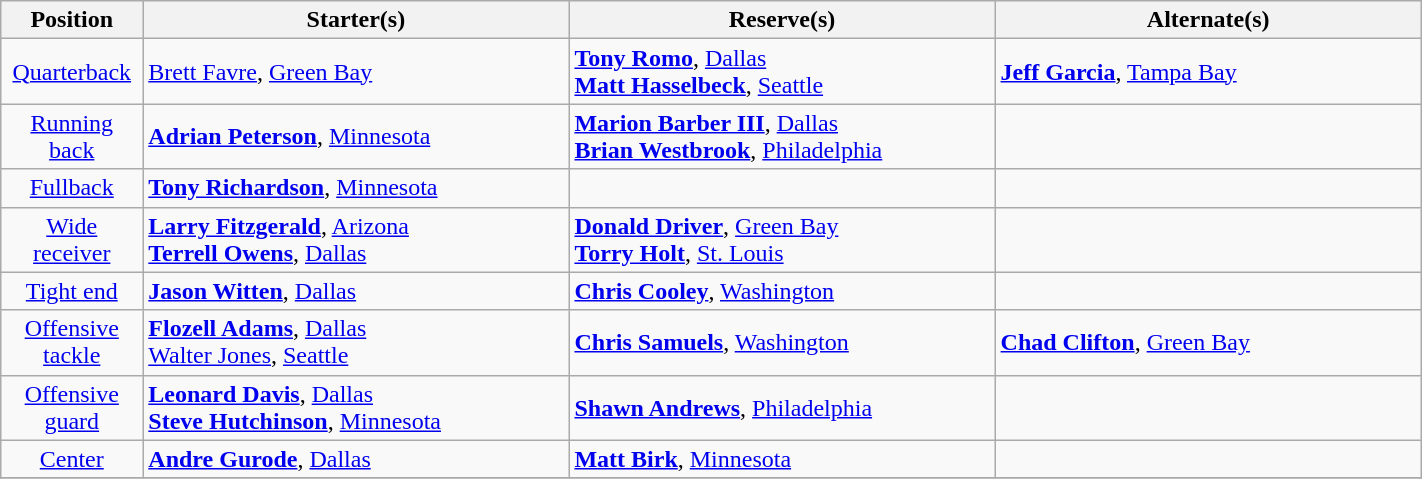<table class="wikitable" style="width:75%;">
<tr>
<th style="width:10%;">Position</th>
<th style="width:30%;">Starter(s)</th>
<th style="width:30%;">Reserve(s)</th>
<th style="width:30%;">Alternate(s)</th>
</tr>
<tr>
<td align=center><a href='#'>Quarterback</a></td>
<td> <a href='#'>Brett Favre</a>, <a href='#'>Green Bay</a></td>
<td> <strong><a href='#'>Tony Romo</a></strong>, <a href='#'>Dallas</a><br> <strong><a href='#'>Matt Hasselbeck</a></strong>, <a href='#'>Seattle</a></td>
<td> <strong><a href='#'>Jeff Garcia</a></strong>, <a href='#'>Tampa Bay</a></td>
</tr>
<tr>
<td align=center><a href='#'>Running back</a></td>
<td> <strong><a href='#'>Adrian Peterson</a></strong>, <a href='#'>Minnesota</a></td>
<td> <strong><a href='#'>Marion Barber III</a></strong>, <a href='#'>Dallas</a><br> <strong><a href='#'>Brian Westbrook</a></strong>, <a href='#'>Philadelphia</a></td>
<td></td>
</tr>
<tr>
<td align=center><a href='#'>Fullback</a></td>
<td> <strong><a href='#'>Tony Richardson</a></strong>, <a href='#'>Minnesota</a></td>
<td></td>
<td></td>
</tr>
<tr>
<td align=center><a href='#'>Wide receiver</a></td>
<td> <strong><a href='#'>Larry Fitzgerald</a></strong>, <a href='#'>Arizona</a><br> <strong><a href='#'>Terrell Owens</a></strong>, <a href='#'>Dallas</a></td>
<td> <strong><a href='#'>Donald Driver</a></strong>, <a href='#'>Green Bay</a><br> <strong><a href='#'>Torry Holt</a></strong>, <a href='#'>St. Louis</a></td>
<td></td>
</tr>
<tr>
<td align=center><a href='#'>Tight end</a></td>
<td> <strong><a href='#'>Jason Witten</a></strong>, <a href='#'>Dallas</a></td>
<td> <strong><a href='#'>Chris Cooley</a></strong>, <a href='#'>Washington</a></td>
<td></td>
</tr>
<tr>
<td align=center><a href='#'>Offensive tackle</a></td>
<td> <strong><a href='#'>Flozell Adams</a></strong>, <a href='#'>Dallas</a><br> <a href='#'>Walter Jones</a>, <a href='#'>Seattle</a></td>
<td> <strong><a href='#'>Chris Samuels</a></strong>, <a href='#'>Washington</a></td>
<td> <strong><a href='#'>Chad Clifton</a></strong>, <a href='#'>Green Bay</a></td>
</tr>
<tr>
<td align=center><a href='#'>Offensive guard</a></td>
<td> <strong><a href='#'>Leonard Davis</a></strong>, <a href='#'>Dallas</a><br> <strong><a href='#'>Steve Hutchinson</a></strong>, <a href='#'>Minnesota</a></td>
<td> <strong><a href='#'>Shawn Andrews</a></strong>, <a href='#'>Philadelphia</a></td>
</tr>
<tr>
<td align=center><a href='#'>Center</a></td>
<td> <strong><a href='#'>Andre Gurode</a></strong>, <a href='#'>Dallas</a></td>
<td> <strong><a href='#'>Matt Birk</a></strong>, <a href='#'>Minnesota</a></td>
<td></td>
</tr>
<tr>
</tr>
</table>
